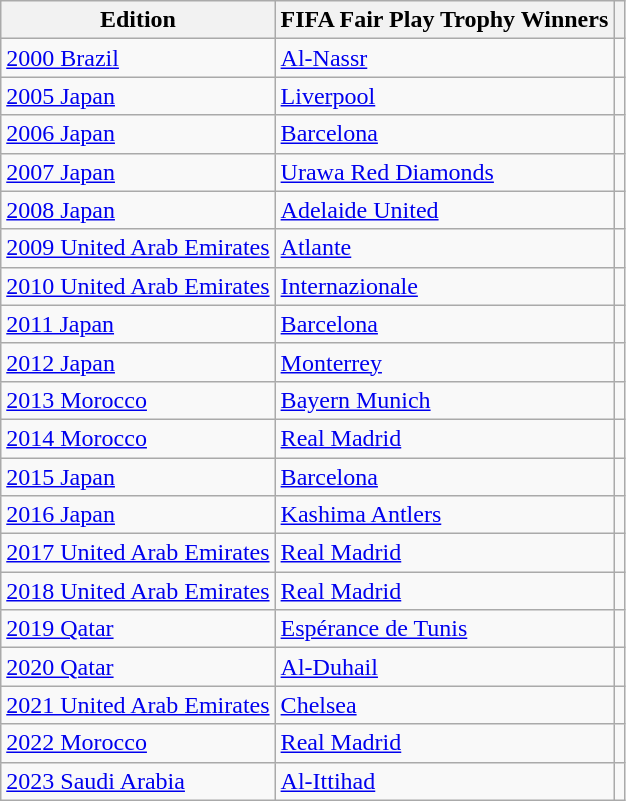<table class="wikitable plainrowheaders sortable">
<tr>
<th scope="col">Edition</th>
<th scope="col">FIFA Fair Play Trophy Winners</th>
<th class="unsortable"></th>
</tr>
<tr>
<td scope="row"><a href='#'>2000 Brazil</a></td>
<td> <a href='#'>Al-Nassr</a></td>
<td></td>
</tr>
<tr>
<td scope="row"><a href='#'>2005 Japan</a></td>
<td> <a href='#'>Liverpool</a></td>
<td></td>
</tr>
<tr>
<td scope="row"><a href='#'>2006 Japan</a></td>
<td> <a href='#'>Barcelona</a></td>
<td></td>
</tr>
<tr>
<td scope="row"><a href='#'>2007 Japan</a></td>
<td> <a href='#'>Urawa Red Diamonds</a></td>
<td></td>
</tr>
<tr>
<td scope="row"><a href='#'>2008 Japan</a></td>
<td> <a href='#'>Adelaide United</a></td>
<td></td>
</tr>
<tr>
<td scope="row"><a href='#'>2009 United Arab Emirates</a></td>
<td> <a href='#'>Atlante</a></td>
<td></td>
</tr>
<tr>
<td scope="row"><a href='#'>2010 United Arab Emirates</a></td>
<td> <a href='#'>Internazionale</a></td>
<td></td>
</tr>
<tr>
<td scope="row"><a href='#'>2011 Japan</a></td>
<td> <a href='#'>Barcelona</a></td>
<td></td>
</tr>
<tr>
<td scope="row"><a href='#'>2012 Japan</a></td>
<td> <a href='#'>Monterrey</a></td>
<td></td>
</tr>
<tr>
<td scope="row"><a href='#'>2013 Morocco</a></td>
<td> <a href='#'>Bayern Munich</a></td>
<td></td>
</tr>
<tr>
<td scope="row"><a href='#'>2014 Morocco</a></td>
<td> <a href='#'>Real Madrid</a></td>
<td></td>
</tr>
<tr>
<td scope="row"><a href='#'>2015 Japan</a></td>
<td> <a href='#'>Barcelona</a></td>
<td></td>
</tr>
<tr>
<td scope="row"><a href='#'>2016 Japan</a></td>
<td> <a href='#'>Kashima Antlers</a></td>
<td></td>
</tr>
<tr>
<td scope="row"><a href='#'>2017 United Arab Emirates</a></td>
<td> <a href='#'>Real Madrid</a></td>
<td></td>
</tr>
<tr>
<td scope="row"><a href='#'>2018 United Arab Emirates</a></td>
<td> <a href='#'>Real Madrid</a></td>
<td></td>
</tr>
<tr>
<td scope="row"><a href='#'>2019 Qatar</a></td>
<td> <a href='#'>Espérance de Tunis</a></td>
<td></td>
</tr>
<tr>
<td scope="row"><a href='#'>2020 Qatar</a></td>
<td> <a href='#'>Al-Duhail</a></td>
<td></td>
</tr>
<tr>
<td scope="row"><a href='#'>2021 United Arab Emirates</a></td>
<td> <a href='#'>Chelsea</a></td>
<td></td>
</tr>
<tr>
<td scope="row"><a href='#'>2022 Morocco</a></td>
<td> <a href='#'>Real Madrid</a></td>
<td></td>
</tr>
<tr>
<td><a href='#'>2023 Saudi Arabia</a></td>
<td> <a href='#'>Al-Ittihad</a></td>
<td></td>
</tr>
</table>
